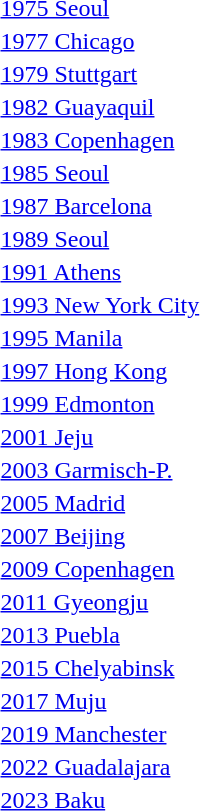<table>
<tr>
<td rowspan=2><a href='#'>1975 Seoul</a></td>
<td rowspan=2></td>
<td rowspan=2></td>
<td></td>
</tr>
<tr>
<td></td>
</tr>
<tr>
<td rowspan=2><a href='#'>1977 Chicago</a></td>
<td rowspan=2></td>
<td rowspan=2></td>
<td></td>
</tr>
<tr>
<td></td>
</tr>
<tr>
<td rowspan=2><a href='#'>1979 Stuttgart</a></td>
<td rowspan=2></td>
<td rowspan=2></td>
<td></td>
</tr>
<tr>
<td></td>
</tr>
<tr>
<td rowspan=2><a href='#'>1982 Guayaquil</a></td>
<td rowspan=2></td>
<td rowspan=2></td>
<td></td>
</tr>
<tr>
<td></td>
</tr>
<tr>
<td rowspan=2><a href='#'>1983 Copenhagen</a></td>
<td rowspan=2></td>
<td rowspan=2></td>
<td></td>
</tr>
<tr>
<td></td>
</tr>
<tr>
<td rowspan=2><a href='#'>1985 Seoul</a></td>
<td rowspan=2></td>
<td rowspan=2></td>
<td></td>
</tr>
<tr>
<td></td>
</tr>
<tr>
<td rowspan=2><a href='#'>1987 Barcelona</a></td>
<td rowspan=2></td>
<td rowspan=2></td>
<td></td>
</tr>
<tr>
<td></td>
</tr>
<tr>
<td rowspan=2><a href='#'>1989 Seoul</a></td>
<td rowspan=2></td>
<td rowspan=2></td>
<td></td>
</tr>
<tr>
<td></td>
</tr>
<tr>
<td rowspan=2><a href='#'>1991 Athens</a></td>
<td rowspan=2></td>
<td rowspan=2></td>
<td></td>
</tr>
<tr>
<td></td>
</tr>
<tr>
<td rowspan=2><a href='#'>1993 New York City</a></td>
<td rowspan=2></td>
<td rowspan=2></td>
<td></td>
</tr>
<tr>
<td></td>
</tr>
<tr>
<td rowspan=2><a href='#'>1995 Manila</a></td>
<td rowspan=2></td>
<td rowspan=2></td>
<td></td>
</tr>
<tr>
<td></td>
</tr>
<tr>
<td rowspan=2><a href='#'>1997 Hong Kong</a></td>
<td rowspan=2></td>
<td rowspan=2></td>
<td></td>
</tr>
<tr>
<td></td>
</tr>
<tr>
<td rowspan=2><a href='#'>1999 Edmonton</a></td>
<td rowspan=2></td>
<td rowspan=2></td>
<td></td>
</tr>
<tr>
<td></td>
</tr>
<tr>
<td rowspan=2><a href='#'>2001 Jeju</a></td>
<td rowspan=2></td>
<td rowspan=2></td>
<td></td>
</tr>
<tr>
<td></td>
</tr>
<tr>
<td rowspan=2><a href='#'>2003 Garmisch-P.</a></td>
<td rowspan=2></td>
<td rowspan=2></td>
<td></td>
</tr>
<tr>
<td></td>
</tr>
<tr>
<td rowspan=2><a href='#'>2005 Madrid</a></td>
<td rowspan=2></td>
<td rowspan=2></td>
<td></td>
</tr>
<tr>
<td></td>
</tr>
<tr>
<td rowspan=2><a href='#'>2007 Beijing</a></td>
<td rowspan=2></td>
<td rowspan=2></td>
<td></td>
</tr>
<tr>
<td></td>
</tr>
<tr>
<td rowspan=2><a href='#'>2009 Copenhagen</a></td>
<td rowspan=2></td>
<td rowspan=2></td>
<td></td>
</tr>
<tr>
<td></td>
</tr>
<tr>
<td rowspan=2><a href='#'>2011 Gyeongju</a></td>
<td rowspan=2></td>
<td rowspan=2></td>
<td></td>
</tr>
<tr>
<td></td>
</tr>
<tr>
<td rowspan=2><a href='#'>2013 Puebla</a></td>
<td rowspan=2></td>
<td rowspan=2></td>
<td></td>
</tr>
<tr>
<td></td>
</tr>
<tr>
<td rowspan=2><a href='#'>2015 Chelyabinsk</a></td>
<td rowspan=2></td>
<td rowspan=2></td>
<td></td>
</tr>
<tr>
<td></td>
</tr>
<tr>
<td rowspan=2><a href='#'>2017 Muju</a></td>
<td rowspan=2></td>
<td rowspan=2></td>
<td></td>
</tr>
<tr>
<td></td>
</tr>
<tr>
<td rowspan=2><a href='#'>2019 Manchester</a></td>
<td rowspan=2></td>
<td rowspan=2></td>
<td></td>
</tr>
<tr>
<td></td>
</tr>
<tr>
<td rowspan=2><a href='#'>2022 Guadalajara</a></td>
<td rowspan=2></td>
<td rowspan=2></td>
<td></td>
</tr>
<tr>
<td></td>
</tr>
<tr>
<td rowspan=2><a href='#'>2023 Baku</a></td>
<td rowspan=2></td>
<td rowspan=2></td>
<td></td>
</tr>
<tr>
<td></td>
</tr>
</table>
